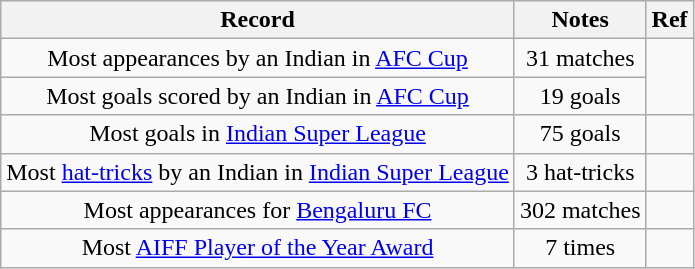<table class="wikitable" style="text-align:center;">
<tr>
<th>Record</th>
<th>Notes</th>
<th>Ref</th>
</tr>
<tr>
<td>Most appearances by an Indian in <a href='#'>AFC Cup</a></td>
<td>31 matches</td>
<td rowspan="2"></td>
</tr>
<tr>
<td>Most goals scored by an Indian in <a href='#'>AFC Cup</a></td>
<td>19 goals</td>
</tr>
<tr>
<td>Most goals in <a href='#'>Indian Super League</a></td>
<td>75 goals</td>
<td></td>
</tr>
<tr>
<td>Most <a href='#'>hat-tricks</a> by an Indian in <a href='#'>Indian Super League</a></td>
<td>3 hat-tricks</td>
<td></td>
</tr>
<tr>
<td>Most appearances for <a href='#'>Bengaluru FC</a></td>
<td>302 matches</td>
<td></td>
</tr>
<tr>
<td>Most <a href='#'>AIFF Player of the Year Award</a></td>
<td>7 times</td>
<td></td>
</tr>
</table>
